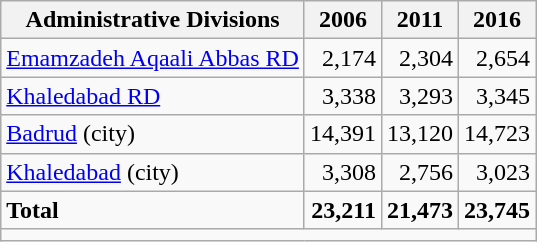<table class="wikitable">
<tr>
<th>Administrative Divisions</th>
<th>2006</th>
<th>2011</th>
<th>2016</th>
</tr>
<tr>
<td><a href='#'>Emamzadeh Aqaali Abbas RD</a></td>
<td style="text-align: right;">2,174</td>
<td style="text-align: right;">2,304</td>
<td style="text-align: right;">2,654</td>
</tr>
<tr>
<td><a href='#'>Khaledabad RD</a></td>
<td style="text-align: right;">3,338</td>
<td style="text-align: right;">3,293</td>
<td style="text-align: right;">3,345</td>
</tr>
<tr>
<td><a href='#'>Badrud</a> (city)</td>
<td style="text-align: right;">14,391</td>
<td style="text-align: right;">13,120</td>
<td style="text-align: right;">14,723</td>
</tr>
<tr>
<td><a href='#'>Khaledabad</a> (city)</td>
<td style="text-align: right;">3,308</td>
<td style="text-align: right;">2,756</td>
<td style="text-align: right;">3,023</td>
</tr>
<tr>
<td><strong>Total</strong></td>
<td style="text-align: right;"><strong>23,211</strong></td>
<td style="text-align: right;"><strong>21,473</strong></td>
<td style="text-align: right;"><strong>23,745</strong></td>
</tr>
<tr>
<td colspan=4></td>
</tr>
</table>
